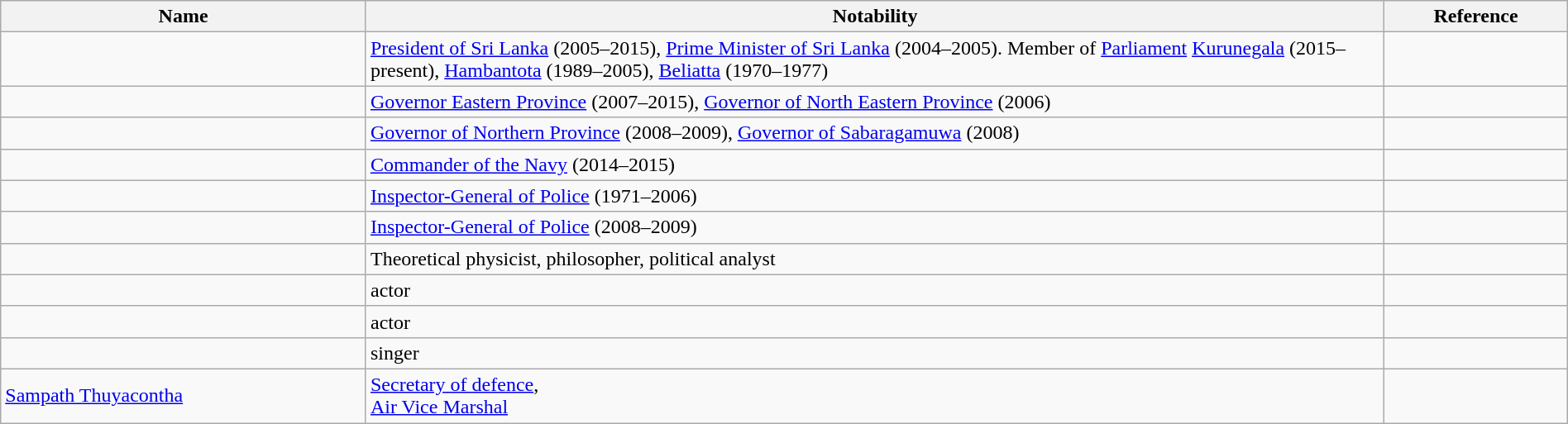<table class="wikitable sortable" style="width:100%">
<tr>
<th style="width:*;">Name</th>
<th style="width:65%;" class="unsortable">Notability</th>
<th style="width:*;" class="unsortable">Reference</th>
</tr>
<tr>
<td></td>
<td><a href='#'>President of Sri Lanka</a> (2005–2015), <a href='#'>Prime Minister of Sri Lanka</a> (2004–2005). Member of <a href='#'>Parliament</a> <a href='#'>Kurunegala</a> (2015–present), <a href='#'>Hambantota</a> (1989–2005), <a href='#'>Beliatta</a> (1970–1977)</td>
<td style="text-align:center;"></td>
</tr>
<tr>
<td></td>
<td><a href='#'>Governor Eastern Province</a> (2007–2015), <a href='#'>Governor of North Eastern Province</a> (2006)</td>
<td style="text-align:center;"></td>
</tr>
<tr>
<td></td>
<td><a href='#'>Governor of Northern Province</a> (2008–2009), <a href='#'>Governor of Sabaragamuwa</a> (2008)</td>
<td style="text-align:center;"></td>
</tr>
<tr>
<td></td>
<td><a href='#'>Commander of the Navy</a> (2014–2015)</td>
<td style="text-align:center;"></td>
</tr>
<tr>
<td></td>
<td><a href='#'>Inspector-General of Police</a> (1971–2006)</td>
<td style="text-align:center;"></td>
</tr>
<tr>
<td></td>
<td><a href='#'>Inspector-General of Police</a> (2008–2009)</td>
<td style="text-align:center;"></td>
</tr>
<tr>
<td></td>
<td>Theoretical physicist, philosopher, political analyst</td>
<td style="text-align:center;"></td>
</tr>
<tr>
<td></td>
<td>actor</td>
<td style="text-align:center;"></td>
</tr>
<tr>
<td></td>
<td>actor</td>
<td style="text-align:center;"></td>
</tr>
<tr>
<td></td>
<td>singer</td>
<td style="text-align:center;"></td>
</tr>
<tr>
<td><a href='#'>Sampath Thuyacontha</a></td>
<td><a href='#'>Secretary of defence</a>,<br><a href='#'>Air Vice Marshal</a></td>
<td></td>
</tr>
</table>
